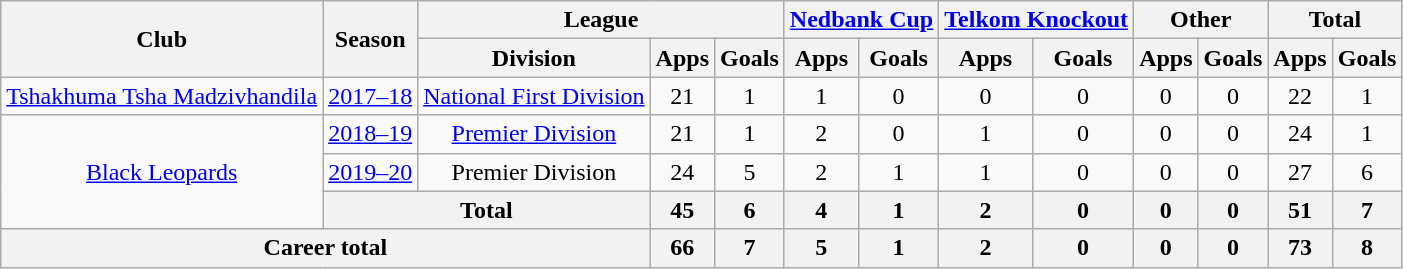<table class="wikitable" style="text-align: center">
<tr>
<th rowspan="2">Club</th>
<th rowspan="2">Season</th>
<th colspan="3">League</th>
<th colspan="2"><a href='#'>Nedbank Cup</a></th>
<th colspan="2"><a href='#'>Telkom Knockout</a></th>
<th colspan="2">Other</th>
<th colspan="2">Total</th>
</tr>
<tr>
<th>Division</th>
<th>Apps</th>
<th>Goals</th>
<th>Apps</th>
<th>Goals</th>
<th>Apps</th>
<th>Goals</th>
<th>Apps</th>
<th>Goals</th>
<th>Apps</th>
<th>Goals</th>
</tr>
<tr>
<td><a href='#'>Tshakhuma Tsha Madzivhandila</a></td>
<td><a href='#'>2017–18</a></td>
<td><a href='#'>National First Division</a></td>
<td>21</td>
<td>1</td>
<td>1</td>
<td>0</td>
<td>0</td>
<td>0</td>
<td>0</td>
<td>0</td>
<td>22</td>
<td>1</td>
</tr>
<tr>
<td rowspan="3"><a href='#'>Black Leopards</a></td>
<td><a href='#'>2018–19</a></td>
<td><a href='#'>Premier Division</a></td>
<td>21</td>
<td>1</td>
<td>2</td>
<td>0</td>
<td>1</td>
<td>0</td>
<td>0</td>
<td>0</td>
<td>24</td>
<td>1</td>
</tr>
<tr>
<td><a href='#'>2019–20</a></td>
<td>Premier Division</td>
<td>24</td>
<td>5</td>
<td>2</td>
<td>1</td>
<td>1</td>
<td>0</td>
<td>0</td>
<td>0</td>
<td>27</td>
<td>6</td>
</tr>
<tr>
<th colspan="2">Total</th>
<th>45</th>
<th>6</th>
<th>4</th>
<th>1</th>
<th>2</th>
<th>0</th>
<th>0</th>
<th>0</th>
<th>51</th>
<th>7</th>
</tr>
<tr>
<th colspan="3">Career total</th>
<th>66</th>
<th>7</th>
<th>5</th>
<th>1</th>
<th>2</th>
<th>0</th>
<th>0</th>
<th>0</th>
<th>73</th>
<th>8</th>
</tr>
</table>
